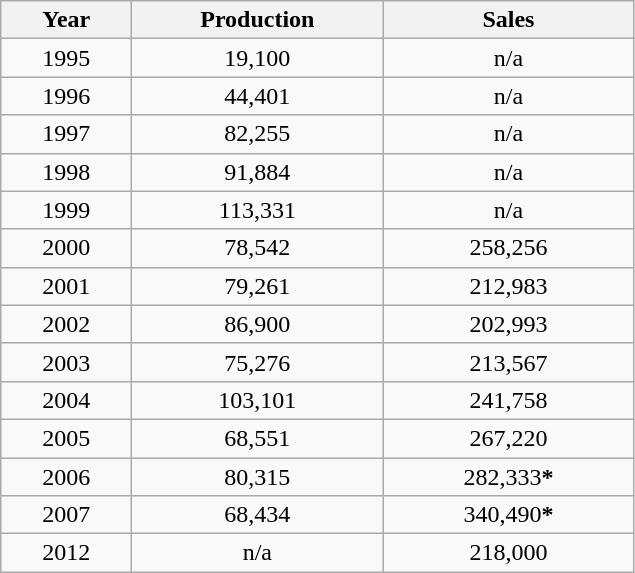<table class="wikitable" style="text-align:center;">
<tr>
<th style="width:5em">Year</th>
<th style="width:10em">Production</th>
<th style="width:10em">Sales</th>
</tr>
<tr>
<td>1995</td>
<td>19,100</td>
<td>n/a</td>
</tr>
<tr>
<td>1996</td>
<td>44,401</td>
<td>n/a</td>
</tr>
<tr>
<td>1997</td>
<td>82,255</td>
<td>n/a</td>
</tr>
<tr>
<td>1998</td>
<td>91,884</td>
<td>n/a</td>
</tr>
<tr>
<td>1999</td>
<td>113,331</td>
<td>n/a</td>
</tr>
<tr>
<td>2000</td>
<td>78,542</td>
<td>258,256</td>
</tr>
<tr>
<td>2001</td>
<td>79,261</td>
<td>212,983</td>
</tr>
<tr>
<td>2002</td>
<td>86,900</td>
<td>202,993</td>
</tr>
<tr>
<td>2003</td>
<td>75,276</td>
<td>213,567</td>
</tr>
<tr>
<td>2004</td>
<td>103,101</td>
<td>241,758</td>
</tr>
<tr>
<td>2005</td>
<td>68,551</td>
<td>267,220</td>
</tr>
<tr>
<td>2006</td>
<td>80,315</td>
<td>282,333<strong>*</strong></td>
</tr>
<tr>
<td>2007</td>
<td>68,434</td>
<td>340,490<strong>*</strong></td>
</tr>
<tr>
<td>2012</td>
<td>n/a</td>
<td>218,000</td>
</tr>
</table>
